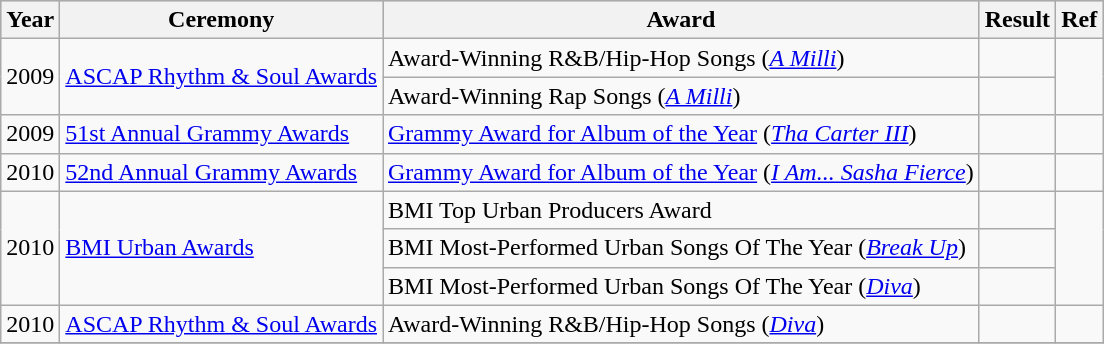<table class="wikitable">
<tr style="background:#ccc; text-align:center;">
<th scope="col">Year</th>
<th scope="col">Ceremony</th>
<th scope="col">Award</th>
<th scope="col">Result</th>
<th>Ref</th>
</tr>
<tr>
<td rowspan="2">2009</td>
<td rowspan="2"><a href='#'>ASCAP Rhythm & Soul Awards</a></td>
<td>Award-Winning R&B/Hip-Hop Songs (<em><a href='#'>A Milli</a></em>)</td>
<td></td>
<td rowspan="2"></td>
</tr>
<tr>
<td>Award-Winning Rap Songs (<em><a href='#'>A Milli</a></em>)</td>
<td></td>
</tr>
<tr>
<td>2009</td>
<td><a href='#'>51st Annual Grammy Awards</a></td>
<td><a href='#'>Grammy Award for Album of the Year</a> (<em><a href='#'>Tha Carter III</a></em>)</td>
<td></td>
<td style="text-align:center;"></td>
</tr>
<tr>
<td>2010</td>
<td><a href='#'>52nd Annual Grammy Awards</a></td>
<td><a href='#'>Grammy Award for Album of the Year</a> (<em><a href='#'>I Am... Sasha Fierce</a></em>)</td>
<td></td>
<td style="text-align:center;"></td>
</tr>
<tr>
<td rowspan="3">2010</td>
<td rowspan="3"><a href='#'>BMI Urban Awards</a></td>
<td>BMI Top Urban Producers Award</td>
<td></td>
<td rowspan="3"></td>
</tr>
<tr>
<td>BMI Most-Performed Urban Songs Of The Year (<em><a href='#'>Break Up</a></em>)</td>
<td></td>
</tr>
<tr>
<td>BMI Most-Performed Urban Songs Of The Year (<em><a href='#'>Diva</a></em>)</td>
<td></td>
</tr>
<tr>
<td>2010</td>
<td><a href='#'>ASCAP Rhythm & Soul Awards</a></td>
<td>Award-Winning R&B/Hip-Hop Songs (<em><a href='#'>Diva</a></em>)</td>
<td></td>
<td style="text-align:center;"></td>
</tr>
<tr>
</tr>
</table>
